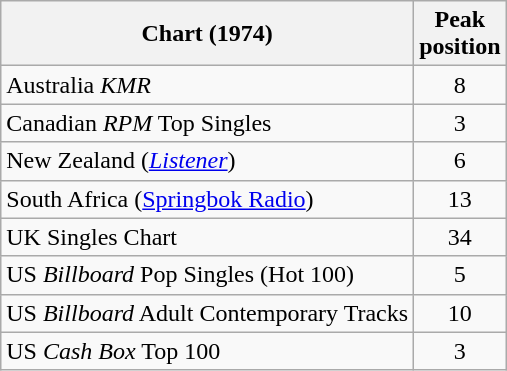<table class="wikitable sortable">
<tr>
<th>Chart (1974)</th>
<th>Peak<br>position</th>
</tr>
<tr>
<td>Australia <em>KMR</em></td>
<td style="text-align:center;">8</td>
</tr>
<tr>
<td>Canadian <em>RPM</em> Top Singles</td>
<td style="text-align:center;">3</td>
</tr>
<tr>
<td>New Zealand (<em><a href='#'>Listener</a></em>)</td>
<td style="text-align:center;">6</td>
</tr>
<tr>
<td>South Africa (<a href='#'>Springbok Radio</a>)</td>
<td align="center">13</td>
</tr>
<tr>
<td>UK Singles Chart</td>
<td style="text-align:center;">34</td>
</tr>
<tr>
<td>US <em>Billboard</em> Pop Singles (Hot 100)</td>
<td style="text-align:center;">5</td>
</tr>
<tr>
<td>US <em>Billboard</em> Adult Contemporary Tracks</td>
<td style="text-align:center;">10</td>
</tr>
<tr>
<td>US <em>Cash Box</em> Top 100</td>
<td style="text-align:center;">3</td>
</tr>
</table>
